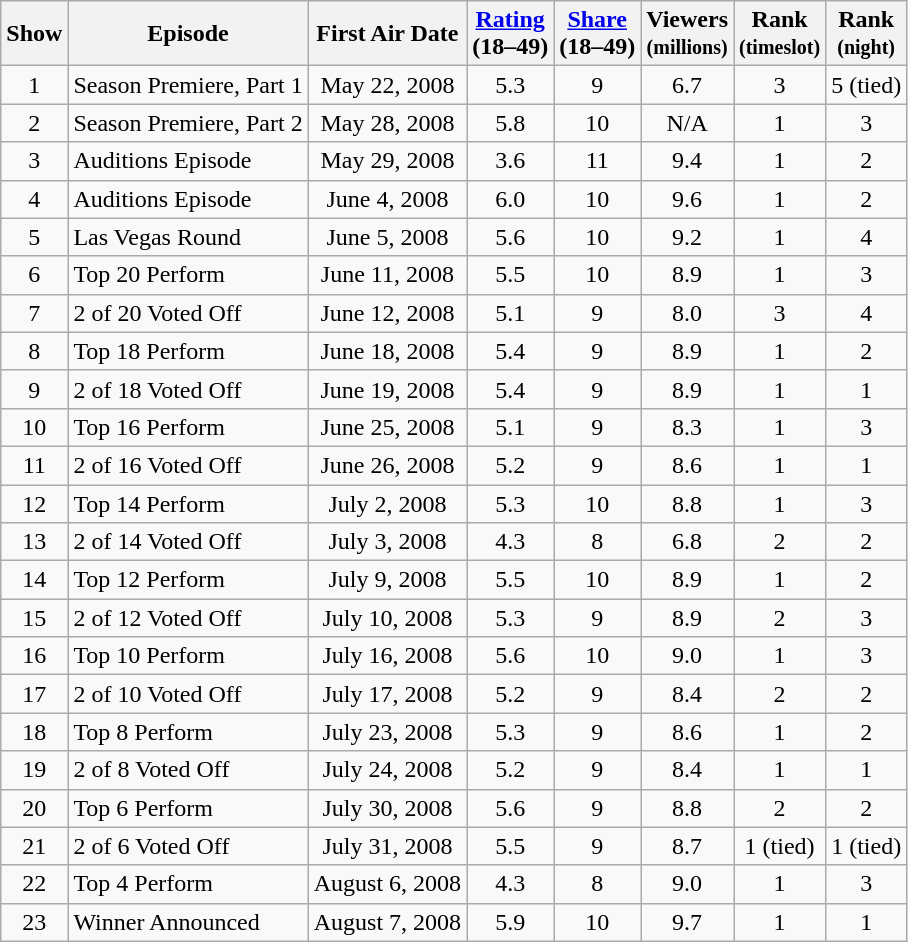<table class="wikitable" style="text-align:center">
<tr>
<th>Show</th>
<th>Episode</th>
<th>First Air Date</th>
<th><a href='#'>Rating</a><br>(18–49)</th>
<th><a href='#'>Share</a><br>(18–49)</th>
<th>Viewers<br><small>(millions)</small></th>
<th>Rank<br><small>(timeslot)</small></th>
<th>Rank<br><small>(night)</small></th>
</tr>
<tr>
<td>1</td>
<td style="text-align:left;">Season Premiere, Part 1</td>
<td>May 22, 2008</td>
<td>5.3</td>
<td>9</td>
<td>6.7</td>
<td>3</td>
<td>5 (tied)</td>
</tr>
<tr>
<td>2</td>
<td style="text-align:left;">Season Premiere, Part 2</td>
<td>May 28, 2008</td>
<td>5.8</td>
<td>10</td>
<td>N/A</td>
<td>1</td>
<td>3</td>
</tr>
<tr>
<td>3</td>
<td style="text-align:left;">Auditions Episode</td>
<td>May 29, 2008</td>
<td>3.6</td>
<td>11</td>
<td>9.4</td>
<td>1</td>
<td>2</td>
</tr>
<tr>
<td>4</td>
<td style="text-align:left;">Auditions Episode</td>
<td>June 4, 2008</td>
<td>6.0</td>
<td>10</td>
<td>9.6</td>
<td>1</td>
<td>2</td>
</tr>
<tr>
<td>5</td>
<td style="text-align:left;">Las Vegas Round</td>
<td>June 5, 2008</td>
<td>5.6</td>
<td>10</td>
<td>9.2</td>
<td>1</td>
<td>4</td>
</tr>
<tr>
<td>6</td>
<td style="text-align:left;">Top 20 Perform</td>
<td>June 11, 2008</td>
<td>5.5</td>
<td>10</td>
<td>8.9</td>
<td>1</td>
<td>3</td>
</tr>
<tr>
<td>7</td>
<td style="text-align:left;">2 of 20 Voted Off</td>
<td>June 12, 2008</td>
<td>5.1</td>
<td>9</td>
<td>8.0</td>
<td>3</td>
<td>4</td>
</tr>
<tr>
<td>8</td>
<td style="text-align:left;">Top 18 Perform</td>
<td>June 18, 2008</td>
<td>5.4</td>
<td>9</td>
<td>8.9</td>
<td>1</td>
<td>2</td>
</tr>
<tr>
<td>9</td>
<td style="text-align:left;">2 of 18 Voted Off</td>
<td>June 19, 2008</td>
<td>5.4</td>
<td>9</td>
<td>8.9</td>
<td>1</td>
<td>1</td>
</tr>
<tr>
<td>10</td>
<td style="text-align:left;">Top 16 Perform</td>
<td>June 25, 2008</td>
<td>5.1</td>
<td>9</td>
<td>8.3</td>
<td>1</td>
<td>3</td>
</tr>
<tr>
<td>11</td>
<td style="text-align:left;">2 of 16 Voted Off</td>
<td>June 26, 2008</td>
<td>5.2</td>
<td>9</td>
<td>8.6</td>
<td>1</td>
<td>1</td>
</tr>
<tr>
<td>12</td>
<td style="text-align:left;">Top 14 Perform</td>
<td>July 2, 2008</td>
<td>5.3</td>
<td>10</td>
<td>8.8</td>
<td>1</td>
<td>3</td>
</tr>
<tr>
<td>13</td>
<td style="text-align:left;">2 of 14 Voted Off</td>
<td>July 3, 2008</td>
<td>4.3</td>
<td>8</td>
<td>6.8</td>
<td>2</td>
<td>2</td>
</tr>
<tr>
<td>14</td>
<td style="text-align:left;">Top 12 Perform</td>
<td>July 9, 2008</td>
<td>5.5</td>
<td>10</td>
<td>8.9</td>
<td>1</td>
<td>2</td>
</tr>
<tr>
<td>15</td>
<td style="text-align:left;">2 of 12 Voted Off</td>
<td>July 10, 2008</td>
<td>5.3</td>
<td>9</td>
<td>8.9</td>
<td>2</td>
<td>3</td>
</tr>
<tr>
<td>16</td>
<td style="text-align:left;">Top 10 Perform</td>
<td>July 16, 2008</td>
<td>5.6</td>
<td>10</td>
<td>9.0</td>
<td>1</td>
<td>3</td>
</tr>
<tr>
<td>17</td>
<td style="text-align:left;">2 of 10 Voted Off</td>
<td>July 17, 2008</td>
<td>5.2</td>
<td>9</td>
<td>8.4</td>
<td>2</td>
<td>2</td>
</tr>
<tr>
<td>18</td>
<td style="text-align:left;">Top 8 Perform</td>
<td>July 23, 2008</td>
<td>5.3</td>
<td>9</td>
<td>8.6</td>
<td>1</td>
<td>2</td>
</tr>
<tr>
<td>19</td>
<td style="text-align:left;">2 of 8 Voted Off</td>
<td>July 24, 2008</td>
<td>5.2</td>
<td>9</td>
<td>8.4</td>
<td>1</td>
<td>1</td>
</tr>
<tr>
<td>20</td>
<td style="text-align:left;">Top 6 Perform</td>
<td>July 30, 2008</td>
<td>5.6</td>
<td>9</td>
<td>8.8</td>
<td>2</td>
<td>2</td>
</tr>
<tr>
<td>21</td>
<td style="text-align:left;">2 of 6 Voted Off</td>
<td>July 31, 2008</td>
<td>5.5</td>
<td>9</td>
<td>8.7</td>
<td>1 (tied)</td>
<td>1 (tied)</td>
</tr>
<tr>
<td>22</td>
<td style="text-align:left;">Top 4 Perform</td>
<td>August 6, 2008</td>
<td>4.3</td>
<td>8</td>
<td>9.0</td>
<td>1</td>
<td>3</td>
</tr>
<tr>
<td>23</td>
<td style="text-align:left;">Winner Announced</td>
<td>August 7, 2008</td>
<td>5.9</td>
<td>10</td>
<td>9.7</td>
<td>1</td>
<td>1</td>
</tr>
</table>
